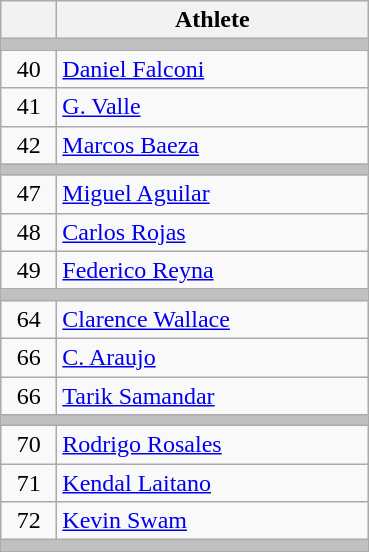<table class="wikitable">
<tr>
<th width="30"></th>
<th width="200">Athlete</th>
</tr>
<tr bgcolor="C0C0C0">
<td colspan=2></td>
</tr>
<tr>
<td align="center">40</td>
<td> <a href='#'>Daniel Falconi</a></td>
</tr>
<tr>
<td align="center">41</td>
<td> <a href='#'>G. Valle</a></td>
</tr>
<tr>
<td align="center">42</td>
<td> <a href='#'>Marcos Baeza</a></td>
</tr>
<tr bgcolor="C0C0C0">
<td colspan=2></td>
</tr>
<tr>
<td align="center">47</td>
<td> <a href='#'>Miguel Aguilar</a></td>
</tr>
<tr>
<td align="center">48</td>
<td> <a href='#'>Carlos Rojas</a></td>
</tr>
<tr>
<td align="center">49</td>
<td> <a href='#'>Federico Reyna</a></td>
</tr>
<tr bgcolor="C0C0C0">
<td colspan=2></td>
</tr>
<tr>
<td align="center">64</td>
<td> <a href='#'>Clarence Wallace</a></td>
</tr>
<tr>
<td align="center">66</td>
<td> <a href='#'>C. Araujo</a></td>
</tr>
<tr>
<td align="center">66</td>
<td> <a href='#'>Tarik Samandar</a></td>
</tr>
<tr bgcolor="C0C0C0">
<td colspan=2></td>
</tr>
<tr>
<td align="center">70</td>
<td> <a href='#'>Rodrigo Rosales</a></td>
</tr>
<tr>
<td align="center">71</td>
<td> <a href='#'>Kendal Laitano</a></td>
</tr>
<tr>
<td align="center">72</td>
<td> <a href='#'>Kevin Swam</a></td>
</tr>
<tr bgcolor="C0C0C0">
<td colspan=2></td>
</tr>
</table>
